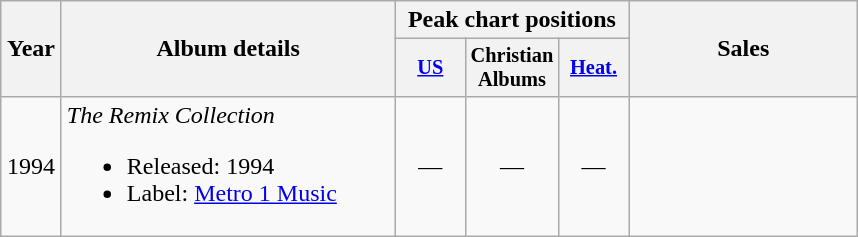<table class="wikitable" style="text-align:center;">
<tr>
<th rowspan="2" width="33">Year</th>
<th rowspan="2" width="215">Album details</th>
<th colspan="3">Peak chart positions</th>
<th rowspan="2" width="145">Sales</th>
</tr>
<tr>
<th style="width:3em;font-size:85%"><a href='#'>US</a></th>
<th style="width:3em;font-size:85%">Christian Albums</th>
<th style="width:3em;font-size:85%"><a href='#'>Heat.</a></th>
</tr>
<tr>
<td>1994</td>
<td align="left"><em>The Remix Collection</em><br><ul><li>Released: 1994</li><li>Label: <a href='#'>Metro 1 Music</a></li></ul></td>
<td>—</td>
<td>—</td>
<td>—</td>
<td></td>
</tr>
</table>
